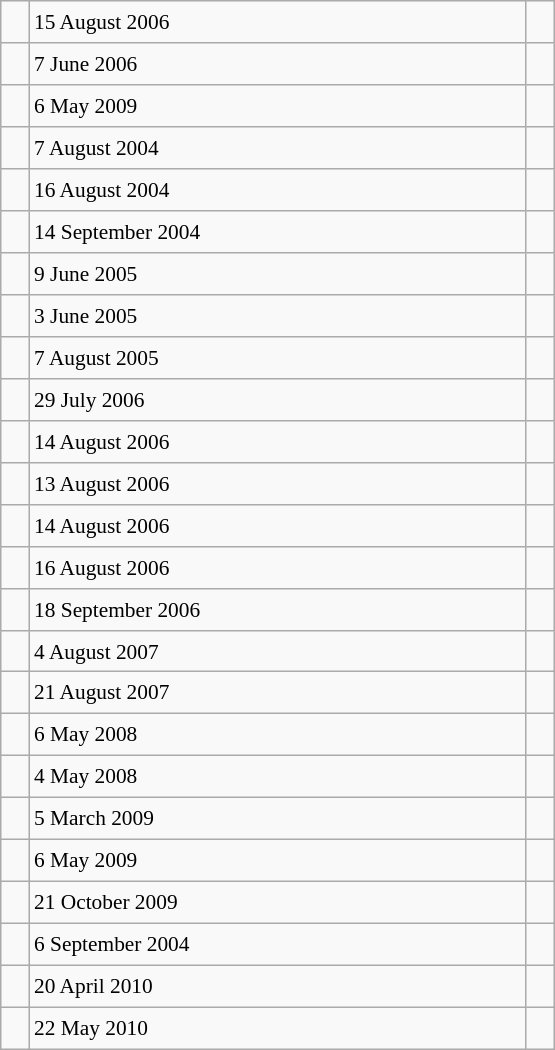<table class="wikitable" style="font-size: 89%; float: left; width: 26em; margin-right: 1em; height: 700px">
<tr>
<td></td>
<td>15 August 2006</td>
<td></td>
</tr>
<tr>
<td></td>
<td>7 June 2006</td>
<td></td>
</tr>
<tr>
<td></td>
<td>6 May 2009</td>
<td></td>
</tr>
<tr>
<td></td>
<td>7 August 2004</td>
<td></td>
</tr>
<tr>
<td></td>
<td>16 August 2004</td>
<td></td>
</tr>
<tr>
<td></td>
<td>14 September 2004</td>
<td></td>
</tr>
<tr>
<td></td>
<td>9 June 2005</td>
<td></td>
</tr>
<tr>
<td></td>
<td>3 June 2005</td>
<td></td>
</tr>
<tr>
<td></td>
<td>7 August 2005</td>
<td></td>
</tr>
<tr>
<td></td>
<td>29 July 2006</td>
<td></td>
</tr>
<tr>
<td></td>
<td>14 August 2006</td>
<td></td>
</tr>
<tr>
<td></td>
<td>13 August 2006</td>
<td></td>
</tr>
<tr>
<td></td>
<td>14 August 2006</td>
<td></td>
</tr>
<tr>
<td></td>
<td>16 August 2006</td>
<td></td>
</tr>
<tr>
<td></td>
<td>18 September 2006</td>
<td></td>
</tr>
<tr>
<td></td>
<td>4 August 2007</td>
<td></td>
</tr>
<tr>
<td></td>
<td>21 August 2007</td>
<td></td>
</tr>
<tr>
<td></td>
<td>6 May 2008</td>
<td></td>
</tr>
<tr>
<td></td>
<td>4 May 2008</td>
<td></td>
</tr>
<tr>
<td></td>
<td>5 March 2009</td>
<td></td>
</tr>
<tr>
<td></td>
<td>6 May 2009</td>
<td></td>
</tr>
<tr>
<td></td>
<td>21 October 2009</td>
<td></td>
</tr>
<tr>
<td></td>
<td>6 September 2004</td>
<td></td>
</tr>
<tr>
<td></td>
<td>20 April 2010</td>
<td></td>
</tr>
<tr>
<td></td>
<td>22 May 2010</td>
<td></td>
</tr>
</table>
